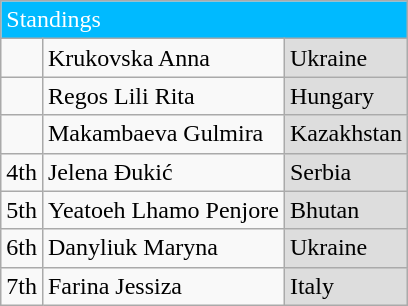<table class="wikitable">
<tr>
<td colspan="3" style="background:#00baff;color:#fff">Standings</td>
</tr>
<tr>
<td></td>
<td>Krukovska Anna</td>
<td style="background:#dddddd"> Ukraine</td>
</tr>
<tr>
<td></td>
<td>Regos Lili Rita</td>
<td style="background:#dddddd"> Hungary</td>
</tr>
<tr>
<td></td>
<td>Makambaeva Gulmira</td>
<td style="background:#dddddd"> Kazakhstan</td>
</tr>
<tr>
<td>4th</td>
<td>Jelena Đukić</td>
<td style="background:#dddddd"> Serbia</td>
</tr>
<tr>
<td>5th</td>
<td>Yeatoeh Lhamo Penjore</td>
<td style="background:#dddddd"> Bhutan</td>
</tr>
<tr>
<td>6th</td>
<td>Danyliuk Maryna</td>
<td style="background:#dddddd"> Ukraine</td>
</tr>
<tr>
<td>7th</td>
<td>Farina Jessiza</td>
<td style="background:#dddddd"> Italy</td>
</tr>
</table>
